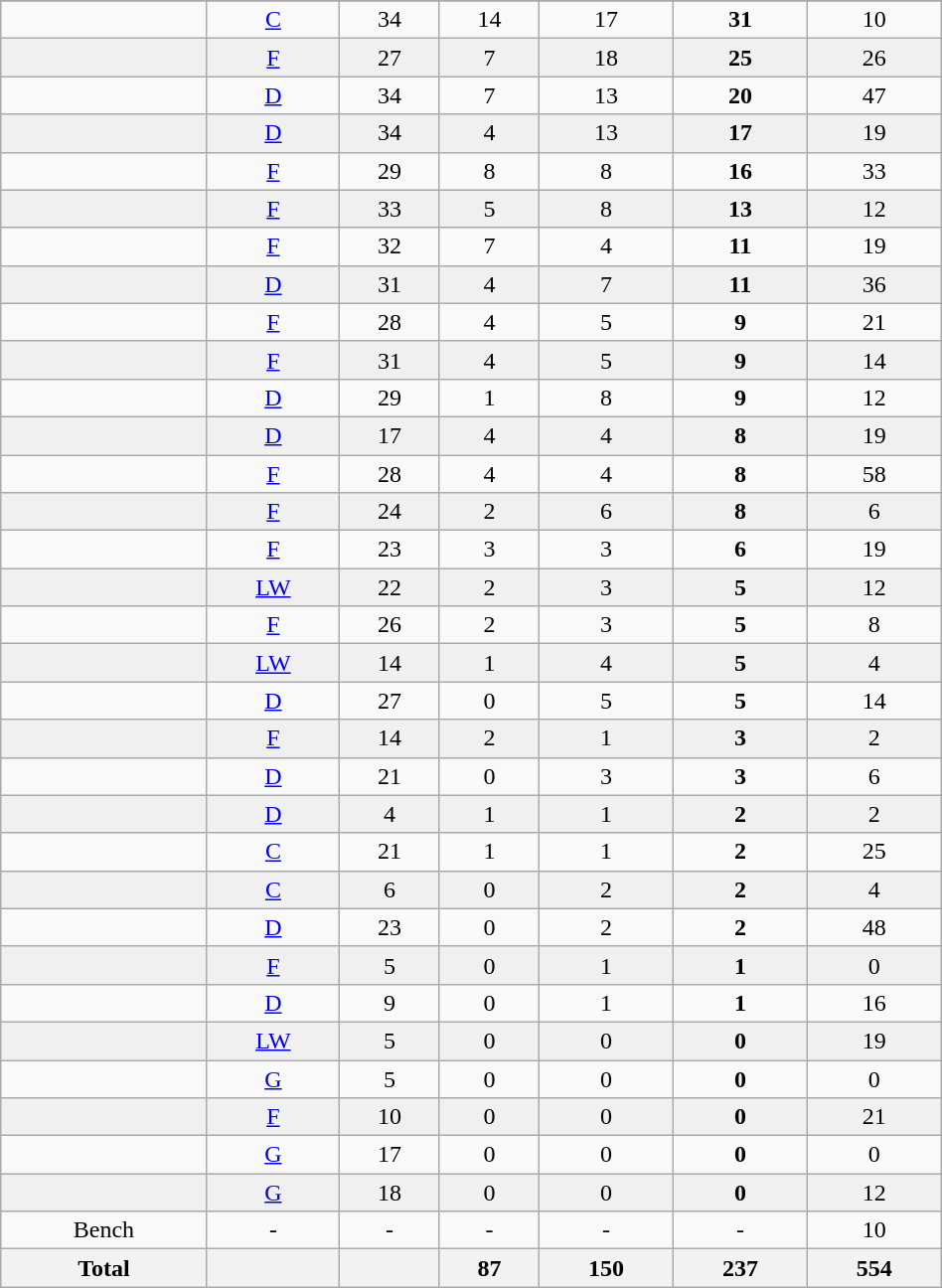<table class="wikitable sortable" width ="50%">
<tr align="center">
</tr>
<tr align="center" bgcolor="">
<td></td>
<td><a href='#'>C</a></td>
<td>34</td>
<td>14</td>
<td>17</td>
<td><strong>31</strong></td>
<td>10</td>
</tr>
<tr align="center" bgcolor="f0f0f0">
<td></td>
<td><a href='#'>F</a></td>
<td>27</td>
<td>7</td>
<td>18</td>
<td><strong>25</strong></td>
<td>26</td>
</tr>
<tr align="center" bgcolor="">
<td></td>
<td><a href='#'>D</a></td>
<td>34</td>
<td>7</td>
<td>13</td>
<td><strong>20</strong></td>
<td>47</td>
</tr>
<tr align="center" bgcolor="f0f0f0">
<td></td>
<td><a href='#'>D</a></td>
<td>34</td>
<td>4</td>
<td>13</td>
<td><strong>17</strong></td>
<td>19</td>
</tr>
<tr align="center" bgcolor="">
<td></td>
<td><a href='#'>F</a></td>
<td>29</td>
<td>8</td>
<td>8</td>
<td><strong>16</strong></td>
<td>33</td>
</tr>
<tr align="center" bgcolor="f0f0f0">
<td></td>
<td><a href='#'>F</a></td>
<td>33</td>
<td>5</td>
<td>8</td>
<td><strong>13</strong></td>
<td>12</td>
</tr>
<tr align="center" bgcolor="">
<td></td>
<td><a href='#'>F</a></td>
<td>32</td>
<td>7</td>
<td>4</td>
<td><strong>11</strong></td>
<td>19</td>
</tr>
<tr align="center" bgcolor="f0f0f0">
<td></td>
<td><a href='#'>D</a></td>
<td>31</td>
<td>4</td>
<td>7</td>
<td><strong>11</strong></td>
<td>36</td>
</tr>
<tr align="center" bgcolor="">
<td></td>
<td><a href='#'>F</a></td>
<td>28</td>
<td>4</td>
<td>5</td>
<td><strong>9</strong></td>
<td>21</td>
</tr>
<tr align="center" bgcolor="f0f0f0">
<td></td>
<td><a href='#'>F</a></td>
<td>31</td>
<td>4</td>
<td>5</td>
<td><strong>9</strong></td>
<td>14</td>
</tr>
<tr align="center" bgcolor="">
<td></td>
<td><a href='#'>D</a></td>
<td>29</td>
<td>1</td>
<td>8</td>
<td><strong>9</strong></td>
<td>12</td>
</tr>
<tr align="center" bgcolor="f0f0f0">
<td></td>
<td><a href='#'>D</a></td>
<td>17</td>
<td>4</td>
<td>4</td>
<td><strong>8</strong></td>
<td>19</td>
</tr>
<tr align="center" bgcolor="">
<td></td>
<td><a href='#'>F</a></td>
<td>28</td>
<td>4</td>
<td>4</td>
<td><strong>8</strong></td>
<td>58</td>
</tr>
<tr align="center" bgcolor="f0f0f0">
<td></td>
<td><a href='#'>F</a></td>
<td>24</td>
<td>2</td>
<td>6</td>
<td><strong>8</strong></td>
<td>6</td>
</tr>
<tr align="center" bgcolor="">
<td></td>
<td><a href='#'>F</a></td>
<td>23</td>
<td>3</td>
<td>3</td>
<td><strong>6</strong></td>
<td>19</td>
</tr>
<tr align="center" bgcolor="f0f0f0">
<td></td>
<td><a href='#'>LW</a></td>
<td>22</td>
<td>2</td>
<td>3</td>
<td><strong>5</strong></td>
<td>12</td>
</tr>
<tr align="center" bgcolor="">
<td></td>
<td><a href='#'>F</a></td>
<td>26</td>
<td>2</td>
<td>3</td>
<td><strong>5</strong></td>
<td>8</td>
</tr>
<tr align="center" bgcolor="f0f0f0">
<td></td>
<td><a href='#'>LW</a></td>
<td>14</td>
<td>1</td>
<td>4</td>
<td><strong>5</strong></td>
<td>4</td>
</tr>
<tr align="center" bgcolor="">
<td></td>
<td><a href='#'>D</a></td>
<td>27</td>
<td>0</td>
<td>5</td>
<td><strong>5</strong></td>
<td>14</td>
</tr>
<tr align="center" bgcolor="f0f0f0">
<td></td>
<td><a href='#'>F</a></td>
<td>14</td>
<td>2</td>
<td>1</td>
<td><strong>3</strong></td>
<td>2</td>
</tr>
<tr align="center" bgcolor="">
<td></td>
<td><a href='#'>D</a></td>
<td>21</td>
<td>0</td>
<td>3</td>
<td><strong>3</strong></td>
<td>6</td>
</tr>
<tr align="center" bgcolor="f0f0f0">
<td></td>
<td><a href='#'>D</a></td>
<td>4</td>
<td>1</td>
<td>1</td>
<td><strong>2</strong></td>
<td>2</td>
</tr>
<tr align="center" bgcolor="">
<td></td>
<td><a href='#'>C</a></td>
<td>21</td>
<td>1</td>
<td>1</td>
<td><strong>2</strong></td>
<td>25</td>
</tr>
<tr align="center" bgcolor="f0f0f0">
<td></td>
<td><a href='#'>C</a></td>
<td>6</td>
<td>0</td>
<td>2</td>
<td><strong>2</strong></td>
<td>4</td>
</tr>
<tr align="center" bgcolor="">
<td></td>
<td><a href='#'>D</a></td>
<td>23</td>
<td>0</td>
<td>2</td>
<td><strong>2</strong></td>
<td>48</td>
</tr>
<tr align="center" bgcolor="f0f0f0">
<td></td>
<td><a href='#'>F</a></td>
<td>5</td>
<td>0</td>
<td>1</td>
<td><strong>1</strong></td>
<td>0</td>
</tr>
<tr align="center" bgcolor="">
<td></td>
<td><a href='#'>D</a></td>
<td>9</td>
<td>0</td>
<td>1</td>
<td><strong>1</strong></td>
<td>16</td>
</tr>
<tr align="center" bgcolor="f0f0f0">
<td></td>
<td><a href='#'>LW</a></td>
<td>5</td>
<td>0</td>
<td>0</td>
<td><strong>0</strong></td>
<td>19</td>
</tr>
<tr align="center" bgcolor="">
<td></td>
<td><a href='#'>G</a></td>
<td>5</td>
<td>0</td>
<td>0</td>
<td><strong>0</strong></td>
<td>0</td>
</tr>
<tr align="center" bgcolor="f0f0f0">
<td></td>
<td><a href='#'>F</a></td>
<td>10</td>
<td>0</td>
<td>0</td>
<td><strong>0</strong></td>
<td>21</td>
</tr>
<tr align="center" bgcolor="">
<td></td>
<td><a href='#'>G</a></td>
<td>17</td>
<td>0</td>
<td>0</td>
<td><strong>0</strong></td>
<td>0</td>
</tr>
<tr align="center" bgcolor="f0f0f0">
<td></td>
<td><a href='#'>G</a></td>
<td>18</td>
<td>0</td>
<td>0</td>
<td><strong>0</strong></td>
<td>12</td>
</tr>
<tr align="center" bgcolor="">
<td>Bench</td>
<td>-</td>
<td>-</td>
<td>-</td>
<td>-</td>
<td>-</td>
<td>10</td>
</tr>
<tr>
<th>Total</th>
<th></th>
<th></th>
<th>87</th>
<th>150</th>
<th>237</th>
<th>554</th>
</tr>
</table>
